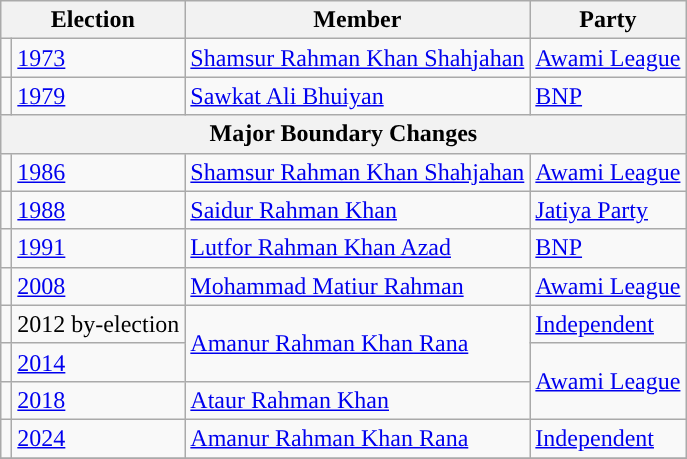<table class="wikitable">
<tr>
<th colspan="2">Election</th>
<th>Member</th>
<th>Party</th>
</tr>
<tr>
<td style="background-color:"></td>
<td><a href='#'>1973</a></td>
<td><a href='#'>Shamsur Rahman Khan Shahjahan</a></td>
<td><a href='#'>Awami League</a></td>
</tr>
<tr>
<td style="background-color:"></td>
<td><a href='#'>1979</a></td>
<td><a href='#'>Sawkat Ali Bhuiyan</a></td>
<td><a href='#'>BNP</a></td>
</tr>
<tr>
<th colspan="4">Major Boundary Changes</th>
</tr>
<tr>
<td style="background-color:"></td>
<td><a href='#'>1986</a></td>
<td><a href='#'>Shamsur Rahman Khan Shahjahan</a></td>
<td><a href='#'>Awami League</a></td>
</tr>
<tr>
<td style="background-color:"></td>
<td><a href='#'>1988</a></td>
<td><a href='#'>Saidur Rahman Khan</a></td>
<td><a href='#'>Jatiya Party</a></td>
</tr>
<tr>
<td style="background-color:"></td>
<td><a href='#'>1991</a></td>
<td><a href='#'>Lutfor Rahman Khan Azad</a></td>
<td><a href='#'>BNP</a></td>
</tr>
<tr>
<td style="background-color:"></td>
<td><a href='#'>2008</a></td>
<td><a href='#'>Mohammad Matiur Rahman</a></td>
<td><a href='#'>Awami League</a></td>
</tr>
<tr>
<td style="background-color:"></td>
<td>2012 by-election</td>
<td rowspan="2"><a href='#'>Amanur Rahman Khan Rana</a></td>
<td><a href='#'>Independent</a></td>
</tr>
<tr>
<td style="background-color:"></td>
<td><a href='#'>2014</a></td>
<td rowspan="2"><a href='#'>Awami League</a></td>
</tr>
<tr>
<td style="background-color:"></td>
<td><a href='#'>2018</a></td>
<td><a href='#'>Ataur Rahman Khan</a></td>
</tr>
<tr>
<td style="background-color:"></td>
<td><a href='#'>2024</a></td>
<td><a href='#'>Amanur Rahman Khan Rana</a></td>
<td><a href='#'>Independent</a></td>
</tr>
<tr>
</tr>
</table>
